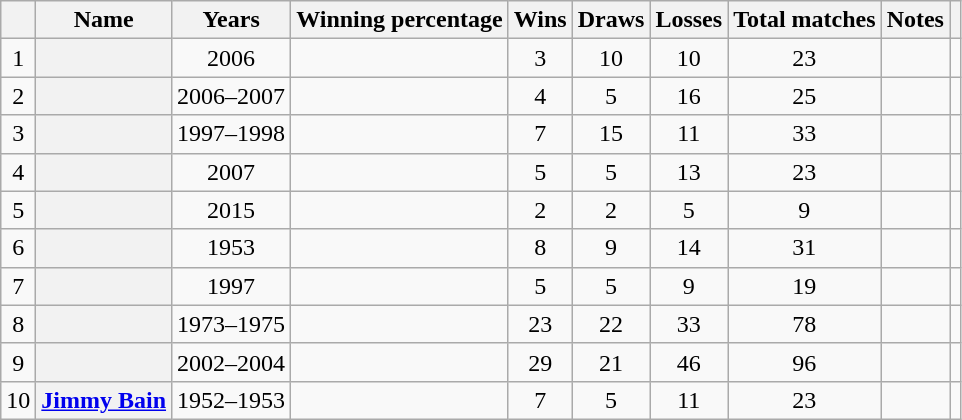<table style="text-align: center;" class="sortable wikitable plainrowheaders">
<tr>
<th></th>
<th>Name</th>
<th>Years</th>
<th>Winning percentage</th>
<th>Wins</th>
<th>Draws</th>
<th>Losses</th>
<th>Total matches</th>
<th>Notes</th>
<th></th>
</tr>
<tr>
<td>1</td>
<th scope="row"> </th>
<td>2006</td>
<td></td>
<td>3</td>
<td>10</td>
<td>10</td>
<td>23</td>
<td></td>
<td></td>
</tr>
<tr>
<td>2</td>
<th scope="row"> </th>
<td>2006–2007</td>
<td></td>
<td>4</td>
<td>5</td>
<td>16</td>
<td>25</td>
<td></td>
<td></td>
</tr>
<tr>
<td>3</td>
<th scope="row"> </th>
<td>1997–1998</td>
<td></td>
<td>7</td>
<td>15</td>
<td>11</td>
<td>33</td>
<td></td>
<td></td>
</tr>
<tr>
<td>4</td>
<th scope="row"> </th>
<td>2007</td>
<td></td>
<td>5</td>
<td>5</td>
<td>13</td>
<td>23</td>
<td></td>
<td></td>
</tr>
<tr>
<td>5</td>
<th scope="row"> </th>
<td>2015</td>
<td></td>
<td>2</td>
<td>2</td>
<td>5</td>
<td>9</td>
<td></td>
<td></td>
</tr>
<tr>
<td>6</td>
<th scope="row"> </th>
<td>1953</td>
<td></td>
<td>8</td>
<td>9</td>
<td>14</td>
<td>31</td>
<td></td>
<td></td>
</tr>
<tr>
<td>7</td>
<th scope="row"> </th>
<td>1997</td>
<td></td>
<td>5</td>
<td>5</td>
<td>9</td>
<td>19</td>
<td></td>
<td></td>
</tr>
<tr>
<td>8</td>
<th scope="row"> </th>
<td>1973–1975</td>
<td></td>
<td>23</td>
<td>22</td>
<td>33</td>
<td>78</td>
<td></td>
<td></td>
</tr>
<tr>
<td>9</td>
<th scope="row"> </th>
<td>2002–2004</td>
<td></td>
<td>29</td>
<td>21</td>
<td>46</td>
<td>96</td>
<td></td>
<td></td>
</tr>
<tr>
<td>10</td>
<th scope="row"> <a href='#'>Jimmy Bain</a></th>
<td>1952–1953</td>
<td></td>
<td>7</td>
<td>5</td>
<td>11</td>
<td>23</td>
<td></td>
<td></td>
</tr>
</table>
